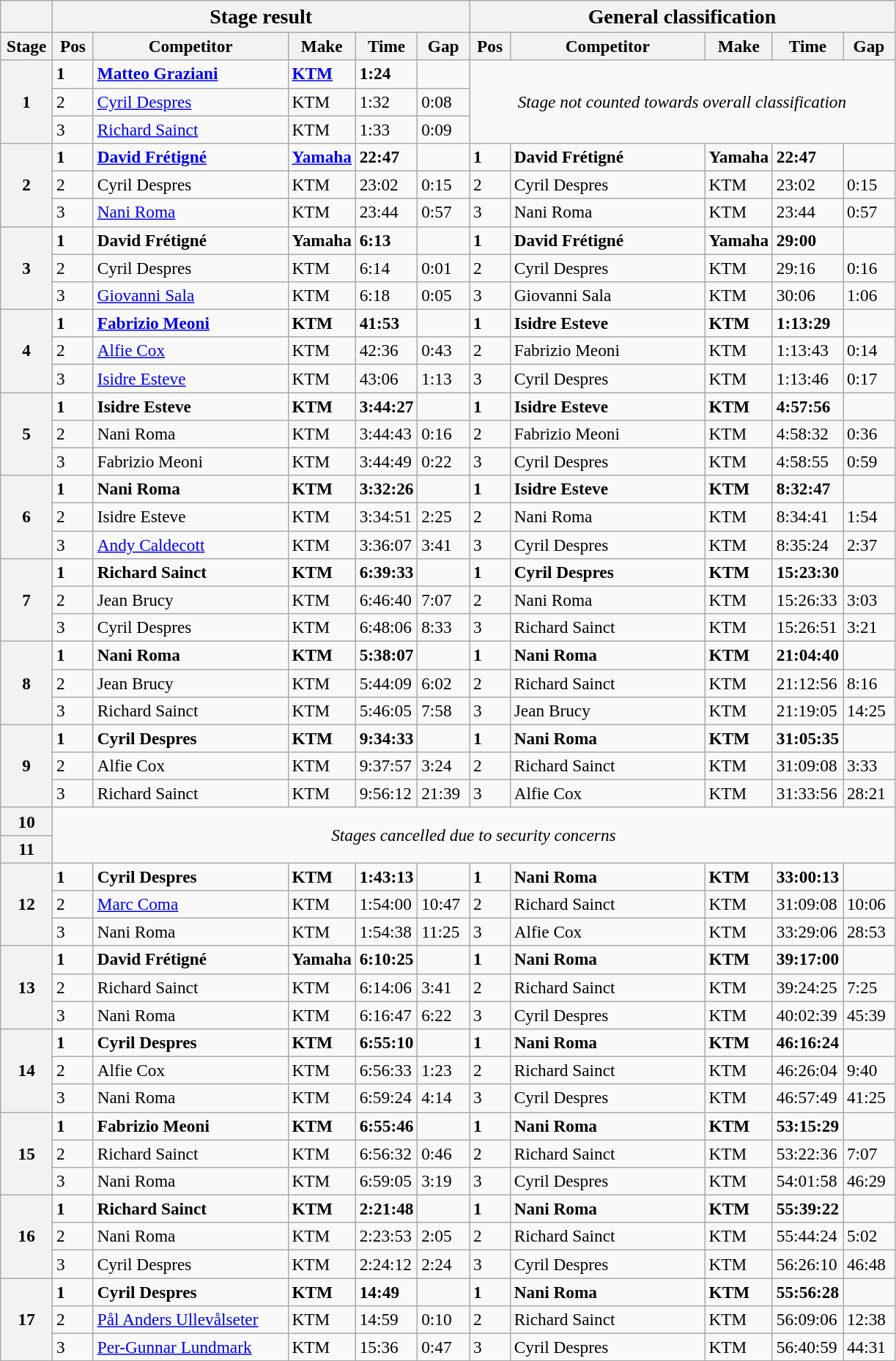<table class="wikitable" style="font-size:97%;">
<tr>
<th></th>
<th colspan=5><big>Stage result </big></th>
<th colspan=5><big>General classification</big></th>
</tr>
<tr>
<th width="40px">Stage</th>
<th width="30px">Pos</th>
<th width="170px">Competitor</th>
<th width="50px">Make</th>
<th width="40px">Time</th>
<th width="40px">Gap</th>
<th width="30px">Pos</th>
<th width="170px">Competitor</th>
<th width="50px">Make</th>
<th width="40px">Time</th>
<th width="40px">Gap</th>
</tr>
<tr>
<th rowspan=3>1</th>
<td><strong>1</strong></td>
<td><strong> <a href='#'>Matteo Graziani</a></strong></td>
<td><strong><a href='#'>KTM</a></strong></td>
<td><strong>1:24</strong></td>
<td></td>
<td colspan=5 rowspan=3 align=center><em>Stage not counted towards overall classification</em></td>
</tr>
<tr>
<td>2</td>
<td> <a href='#'>Cyril Despres</a></td>
<td>KTM</td>
<td>1:32</td>
<td>0:08</td>
</tr>
<tr>
<td>3</td>
<td> <a href='#'>Richard Sainct</a></td>
<td>KTM</td>
<td>1:33</td>
<td>0:09</td>
</tr>
<tr>
<th rowspan=3>2</th>
<td><strong>1</strong></td>
<td><strong> <a href='#'>David Frétigné</a> </strong></td>
<td><strong><a href='#'>Yamaha</a></strong></td>
<td><strong>22:47</strong></td>
<td></td>
<td><strong>1</strong></td>
<td><strong> David Frétigné </strong></td>
<td><strong>Yamaha</strong></td>
<td><strong>22:47</strong></td>
<td></td>
</tr>
<tr>
<td>2</td>
<td> Cyril Despres</td>
<td>KTM</td>
<td>23:02</td>
<td>0:15</td>
<td>2</td>
<td> Cyril Despres</td>
<td>KTM</td>
<td>23:02</td>
<td>0:15</td>
</tr>
<tr>
<td>3</td>
<td> <a href='#'>Nani Roma</a></td>
<td>KTM</td>
<td>23:44</td>
<td>0:57</td>
<td>3</td>
<td> Nani Roma</td>
<td>KTM</td>
<td>23:44</td>
<td>0:57</td>
</tr>
<tr>
<th rowspan=3>3</th>
<td><strong>1</strong></td>
<td><strong> David Frétigné </strong></td>
<td><strong>Yamaha</strong></td>
<td><strong>6:13</strong></td>
<td></td>
<td><strong>1</strong></td>
<td><strong> David Frétigné </strong></td>
<td><strong>Yamaha</strong></td>
<td><strong>29:00</strong></td>
<td></td>
</tr>
<tr>
<td>2</td>
<td> Cyril Despres</td>
<td>KTM</td>
<td>6:14</td>
<td>0:01</td>
<td>2</td>
<td> Cyril Despres</td>
<td>KTM</td>
<td>29:16</td>
<td>0:16</td>
</tr>
<tr>
<td>3</td>
<td> <a href='#'>Giovanni Sala</a></td>
<td>KTM</td>
<td>6:18</td>
<td>0:05</td>
<td>3</td>
<td> Giovanni Sala</td>
<td>KTM</td>
<td>30:06</td>
<td>1:06</td>
</tr>
<tr>
<th rowspan=3>4</th>
<td><strong>1</strong></td>
<td><strong> <a href='#'>Fabrizio Meoni</a> </strong></td>
<td><strong>KTM</strong></td>
<td><strong>41:53</strong></td>
<td></td>
<td><strong>1</strong></td>
<td><strong> Isidre Esteve </strong></td>
<td><strong>KTM</strong></td>
<td><strong>1:13:29</strong></td>
<td></td>
</tr>
<tr>
<td>2</td>
<td> <a href='#'>Alfie Cox</a></td>
<td>KTM</td>
<td>42:36</td>
<td>0:43</td>
<td>2</td>
<td> Fabrizio Meoni</td>
<td>KTM</td>
<td>1:13:43</td>
<td>0:14</td>
</tr>
<tr>
<td>3</td>
<td> <a href='#'>Isidre Esteve</a></td>
<td>KTM</td>
<td>43:06</td>
<td>1:13</td>
<td>3</td>
<td> Cyril Despres</td>
<td>KTM</td>
<td>1:13:46</td>
<td>0:17</td>
</tr>
<tr>
<th rowspan=3>5</th>
<td><strong>1</strong></td>
<td><strong> Isidre Esteve </strong></td>
<td><strong>KTM</strong></td>
<td><strong>3:44:27</strong></td>
<td></td>
<td><strong>1</strong></td>
<td><strong> Isidre Esteve </strong></td>
<td><strong>KTM</strong></td>
<td><strong>4:57:56</strong></td>
<td></td>
</tr>
<tr>
<td>2</td>
<td> Nani Roma</td>
<td>KTM</td>
<td>3:44:43</td>
<td>0:16</td>
<td>2</td>
<td> Fabrizio Meoni</td>
<td>KTM</td>
<td>4:58:32</td>
<td>0:36</td>
</tr>
<tr>
<td>3</td>
<td> Fabrizio Meoni</td>
<td>KTM</td>
<td>3:44:49</td>
<td>0:22</td>
<td>3</td>
<td> Cyril Despres</td>
<td>KTM</td>
<td>4:58:55</td>
<td>0:59</td>
</tr>
<tr>
<th rowspan=3>6</th>
<td><strong>1</strong></td>
<td><strong> Nani Roma</strong></td>
<td><strong>KTM</strong></td>
<td><strong>3:32:26</strong></td>
<td></td>
<td><strong>1</strong></td>
<td><strong> Isidre Esteve  </strong></td>
<td><strong>KTM</strong></td>
<td><strong>8:32:47</strong></td>
<td></td>
</tr>
<tr>
<td>2</td>
<td> Isidre Esteve</td>
<td>KTM</td>
<td>3:34:51</td>
<td>2:25</td>
<td>2</td>
<td> Nani Roma</td>
<td>KTM</td>
<td>8:34:41</td>
<td>1:54</td>
</tr>
<tr>
<td>3</td>
<td> <a href='#'>Andy Caldecott</a></td>
<td>KTM</td>
<td>3:36:07</td>
<td>3:41</td>
<td>3</td>
<td> Cyril Despres</td>
<td>KTM</td>
<td>8:35:24</td>
<td>2:37</td>
</tr>
<tr>
<th rowspan=3>7</th>
<td><strong>1</strong></td>
<td><strong> Richard Sainct</strong></td>
<td><strong>KTM</strong></td>
<td><strong>6:39:33</strong></td>
<td></td>
<td><strong>1</strong></td>
<td><strong> Cyril Despres</strong></td>
<td><strong>KTM</strong></td>
<td><strong>15:23:30</strong></td>
<td></td>
</tr>
<tr>
<td>2</td>
<td> Jean Brucy</td>
<td>KTM</td>
<td>6:46:40</td>
<td>7:07</td>
<td>2</td>
<td> Nani Roma</td>
<td>KTM</td>
<td>15:26:33</td>
<td>3:03</td>
</tr>
<tr>
<td>3</td>
<td> Cyril Despres</td>
<td>KTM</td>
<td>6:48:06</td>
<td>8:33</td>
<td>3</td>
<td> Richard Sainct</td>
<td>KTM</td>
<td>15:26:51</td>
<td>3:21</td>
</tr>
<tr>
<th rowspan=3>8</th>
<td><strong>1</strong></td>
<td><strong> Nani Roma</strong></td>
<td><strong>KTM</strong></td>
<td><strong>5:38:07</strong></td>
<td></td>
<td><strong>1</strong></td>
<td><strong> Nani Roma</strong></td>
<td><strong>KTM</strong></td>
<td><strong>21:04:40</strong></td>
<td></td>
</tr>
<tr>
<td>2</td>
<td> Jean Brucy</td>
<td>KTM</td>
<td>5:44:09</td>
<td>6:02</td>
<td>2</td>
<td> Richard Sainct</td>
<td>KTM</td>
<td>21:12:56</td>
<td>8:16</td>
</tr>
<tr>
<td>3</td>
<td> Richard Sainct</td>
<td>KTM</td>
<td>5:46:05</td>
<td>7:58</td>
<td>3</td>
<td> Jean Brucy</td>
<td>KTM</td>
<td>21:19:05</td>
<td>14:25</td>
</tr>
<tr>
<th rowspan=3>9</th>
<td><strong>1</strong></td>
<td><strong> Cyril Despres</strong></td>
<td><strong>KTM</strong></td>
<td><strong>9:34:33</strong></td>
<td></td>
<td><strong>1</strong></td>
<td><strong> Nani Roma</strong></td>
<td><strong>KTM</strong></td>
<td><strong>31:05:35</strong></td>
<td></td>
</tr>
<tr>
<td>2</td>
<td> Alfie Cox</td>
<td>KTM</td>
<td>9:37:57</td>
<td>3:24</td>
<td>2</td>
<td> Richard Sainct</td>
<td>KTM</td>
<td>31:09:08</td>
<td>3:33</td>
</tr>
<tr>
<td>3</td>
<td> Richard Sainct</td>
<td>KTM</td>
<td>9:56:12</td>
<td>21:39</td>
<td>3</td>
<td> Alfie Cox</td>
<td>KTM</td>
<td>31:33:56</td>
<td>28:21</td>
</tr>
<tr>
<th>10</th>
<td colspan=10 rowspan=2 align=center><em>Stages cancelled due to security concerns</em></td>
</tr>
<tr>
<th>11</th>
</tr>
<tr>
<th rowspan=3>12</th>
<td><strong>1</strong></td>
<td><strong> Cyril Despres</strong></td>
<td><strong>KTM</strong></td>
<td><strong>1:43:13</strong></td>
<td></td>
<td><strong>1</strong></td>
<td><strong> Nani Roma</strong></td>
<td><strong>KTM</strong></td>
<td><strong>33:00:13</strong></td>
<td></td>
</tr>
<tr>
<td>2</td>
<td> <a href='#'>Marc Coma</a></td>
<td>KTM</td>
<td>1:54:00</td>
<td>10:47</td>
<td>2</td>
<td> Richard Sainct</td>
<td>KTM</td>
<td>31:09:08</td>
<td>10:06</td>
</tr>
<tr>
<td>3</td>
<td> Nani Roma</td>
<td>KTM</td>
<td>1:54:38</td>
<td>11:25</td>
<td>3</td>
<td> Alfie Cox</td>
<td>KTM</td>
<td>33:29:06</td>
<td>28:53</td>
</tr>
<tr>
<th rowspan=3>13</th>
<td><strong>1</strong></td>
<td><strong> David Frétigné</strong></td>
<td><strong>Yamaha</strong></td>
<td><strong>6:10:25</strong></td>
<td></td>
<td><strong>1</strong></td>
<td><strong> Nani Roma</strong></td>
<td><strong>KTM</strong></td>
<td><strong>39:17:00</strong></td>
<td></td>
</tr>
<tr>
<td>2</td>
<td> Richard Sainct</td>
<td>KTM</td>
<td>6:14:06</td>
<td>3:41</td>
<td>2</td>
<td> Richard Sainct</td>
<td>KTM</td>
<td>39:24:25</td>
<td>7:25</td>
</tr>
<tr>
<td>3</td>
<td> Nani Roma</td>
<td>KTM</td>
<td>6:16:47</td>
<td>6:22</td>
<td>3</td>
<td> Cyril Despres</td>
<td>KTM</td>
<td>40:02:39</td>
<td>45:39</td>
</tr>
<tr>
<th rowspan=3>14</th>
<td><strong>1</strong></td>
<td><strong> Cyril Despres</strong></td>
<td><strong>KTM</strong></td>
<td><strong>6:55:10</strong></td>
<td></td>
<td><strong>1</strong></td>
<td><strong> Nani Roma</strong></td>
<td><strong>KTM</strong></td>
<td><strong>46:16:24</strong></td>
<td></td>
</tr>
<tr>
<td>2</td>
<td> Alfie Cox</td>
<td>KTM</td>
<td>6:56:33</td>
<td>1:23</td>
<td>2</td>
<td> Richard Sainct</td>
<td>KTM</td>
<td>46:26:04</td>
<td>9:40</td>
</tr>
<tr>
<td>3</td>
<td> Nani Roma</td>
<td>KTM</td>
<td>6:59:24</td>
<td>4:14</td>
<td>3</td>
<td> Cyril Despres</td>
<td>KTM</td>
<td>46:57:49</td>
<td>41:25</td>
</tr>
<tr>
<th rowspan=3>15</th>
<td><strong>1</strong></td>
<td><strong> Fabrizio Meoni</strong></td>
<td><strong>KTM</strong></td>
<td><strong>6:55:46</strong></td>
<td></td>
<td><strong>1</strong></td>
<td><strong> Nani Roma</strong></td>
<td><strong>KTM</strong></td>
<td><strong>53:15:29</strong></td>
<td></td>
</tr>
<tr>
<td>2</td>
<td> Richard Sainct</td>
<td>KTM</td>
<td>6:56:32</td>
<td>0:46</td>
<td>2</td>
<td> Richard Sainct</td>
<td>KTM</td>
<td>53:22:36</td>
<td>7:07</td>
</tr>
<tr>
<td>3</td>
<td> Nani Roma</td>
<td>KTM</td>
<td>6:59:05</td>
<td>3:19</td>
<td>3</td>
<td> Cyril Despres</td>
<td>KTM</td>
<td>54:01:58</td>
<td>46:29</td>
</tr>
<tr>
<th rowspan=3>16</th>
<td><strong>1</strong></td>
<td><strong> Richard Sainct</strong></td>
<td><strong>KTM</strong></td>
<td><strong>2:21:48</strong></td>
<td></td>
<td><strong>1</strong></td>
<td><strong> Nani Roma</strong></td>
<td><strong>KTM</strong></td>
<td><strong>55:39:22</strong></td>
<td></td>
</tr>
<tr>
<td>2</td>
<td> Nani Roma</td>
<td>KTM</td>
<td>2:23:53</td>
<td>2:05</td>
<td>2</td>
<td> Richard Sainct</td>
<td>KTM</td>
<td>55:44:24</td>
<td>5:02</td>
</tr>
<tr>
<td>3</td>
<td> Cyril Despres</td>
<td>KTM</td>
<td>2:24:12</td>
<td>2:24</td>
<td>3</td>
<td> Cyril Despres</td>
<td>KTM</td>
<td>56:26:10</td>
<td>46:48</td>
</tr>
<tr>
<th rowspan=3>17</th>
<td><strong>1</strong></td>
<td><strong> Cyril Despres</strong></td>
<td><strong>KTM</strong></td>
<td><strong>14:49</strong></td>
<td></td>
<td><strong>1</strong></td>
<td><strong> Nani Roma</strong></td>
<td><strong>KTM</strong></td>
<td><strong>55:56:28</strong></td>
<td></td>
</tr>
<tr>
<td>2</td>
<td> <a href='#'>Pål Anders Ullevålseter</a></td>
<td>KTM</td>
<td>14:59</td>
<td>0:10</td>
<td>2</td>
<td> Richard Sainct</td>
<td>KTM</td>
<td>56:09:06</td>
<td>12:38</td>
</tr>
<tr>
<td>3</td>
<td> <a href='#'>Per-Gunnar Lundmark</a></td>
<td>KTM</td>
<td>15:36</td>
<td>0:47</td>
<td>3</td>
<td> Cyril Despres</td>
<td>KTM</td>
<td>56:40:59</td>
<td>44:31</td>
</tr>
</table>
